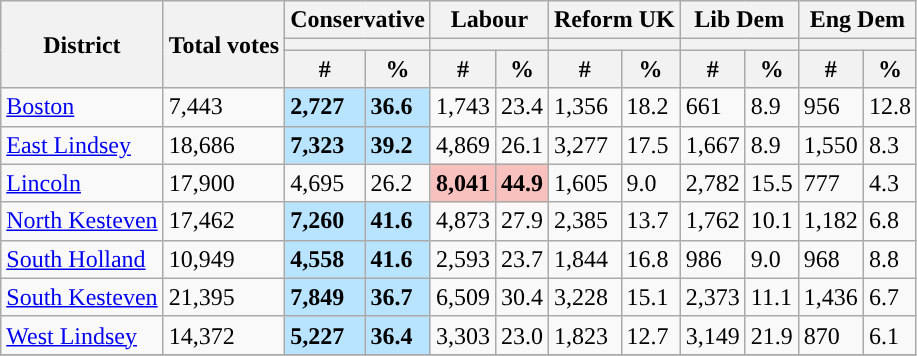<table class="wikitable sortable">
<tr>
<th rowspan=3>District</th>
<th rowspan=3>Total votes</th>
<th colspan="2">Conservative</th>
<th colspan="2">Labour</th>
<th colspan="2">Reform UK</th>
<th colspan="2">Lib Dem</th>
<th colspan="2">Eng Dem</th>
</tr>
<tr>
<th colspan="2" style="background:"></th>
<th colspan="2" style="background:"></th>
<th colspan="2" style="background:"></th>
<th colspan="2" style="background:"></th>
<th colspan="2" style="background:"></th>
</tr>
<tr>
<th>#</th>
<th>%</th>
<th>#</th>
<th>%</th>
<th>#</th>
<th>%</th>
<th>#</th>
<th>%</th>
<th>#</th>
<th>%</th>
</tr>
<tr>
<td><a href='#'>Boston</a></td>
<td>7,443</td>
<td style="background:#B9E4FF;"><strong>2,727</strong></td>
<td style="background:#B9E4FF;"><strong>36.6</strong></td>
<td>1,743</td>
<td>23.4</td>
<td>1,356</td>
<td>18.2</td>
<td>661</td>
<td>8.9</td>
<td>956</td>
<td>12.8</td>
</tr>
<tr>
<td><a href='#'>East Lindsey</a></td>
<td>18,686</td>
<td style="background:#B9E4FF;"><strong>7,323</strong></td>
<td style="background:#B9E4FF;"><strong>39.2</strong></td>
<td>4,869</td>
<td>26.1</td>
<td>3,277</td>
<td>17.5</td>
<td>1,667</td>
<td>8.9</td>
<td>1,550</td>
<td>8.3</td>
</tr>
<tr>
<td><a href='#'>Lincoln</a></td>
<td>17,900</td>
<td>4,695</td>
<td>26.2</td>
<td style="background:#F8C1BE;"><strong>8,041</strong></td>
<td style="background:#F8C1BE;"><strong>44.9</strong></td>
<td>1,605</td>
<td>9.0</td>
<td>2,782</td>
<td>15.5</td>
<td>777</td>
<td>4.3</td>
</tr>
<tr>
<td><a href='#'>North Kesteven</a></td>
<td>17,462</td>
<td style="background:#B9E4FF;"><strong>7,260</strong></td>
<td style="background:#B9E4FF;"><strong>41.6</strong></td>
<td>4,873</td>
<td>27.9</td>
<td>2,385</td>
<td>13.7</td>
<td>1,762</td>
<td>10.1</td>
<td>1,182</td>
<td>6.8</td>
</tr>
<tr>
<td><a href='#'>South Holland</a></td>
<td>10,949</td>
<td style="background:#B9E4FF;"><strong>4,558</strong></td>
<td style="background:#B9E4FF;"><strong>41.6</strong></td>
<td>2,593</td>
<td>23.7</td>
<td>1,844</td>
<td>16.8</td>
<td>986</td>
<td>9.0</td>
<td>968</td>
<td>8.8</td>
</tr>
<tr>
<td><a href='#'>South Kesteven</a></td>
<td>21,395</td>
<td style="background:#B9E4FF;"><strong>7,849</strong></td>
<td style="background:#B9E4FF;"><strong>36.7</strong></td>
<td>6,509</td>
<td>30.4</td>
<td>3,228</td>
<td>15.1</td>
<td>2,373</td>
<td>11.1</td>
<td>1,436</td>
<td>6.7</td>
</tr>
<tr>
<td><a href='#'>West Lindsey</a></td>
<td>14,372</td>
<td style="background:#B9E4FF;"><strong>5,227</strong></td>
<td style="background:#B9E4FF;"><strong>36.4</strong></td>
<td>3,303</td>
<td>23.0</td>
<td>1,823</td>
<td>12.7</td>
<td>3,149</td>
<td>21.9</td>
<td>870</td>
<td>6.1</td>
</tr>
<tr>
</tr>
</table>
